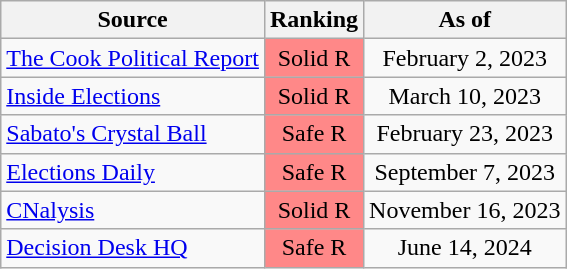<table class="wikitable" style="text-align:center">
<tr>
<th>Source</th>
<th>Ranking</th>
<th>As of</th>
</tr>
<tr>
<td align=left><a href='#'>The Cook Political Report</a></td>
<td style="color:black;background:#f88" data-sort-value=5>Solid R</td>
<td>February 2, 2023</td>
</tr>
<tr>
<td align=left><a href='#'>Inside Elections</a></td>
<td style="color:black;background:#f88" data-sort-value=5>Solid R</td>
<td>March 10, 2023</td>
</tr>
<tr>
<td align=left><a href='#'>Sabato's Crystal Ball</a></td>
<td style="color:black;background:#f88" data-sort-value=4>Safe R</td>
<td>February 23, 2023</td>
</tr>
<tr>
<td align=left><a href='#'>Elections Daily</a></td>
<td style="color:black;background:#f88" data-sort-value=4>Safe R</td>
<td>September 7, 2023</td>
</tr>
<tr>
<td align=left><a href='#'>CNalysis</a></td>
<td style="color:black;background:#f88" data-sort-value=5>Solid R</td>
<td>November 16, 2023</td>
</tr>
<tr>
<td align=left><a href='#'>Decision Desk HQ</a></td>
<td style="color:black;background:#f88" data-sort-value=4>Safe R</td>
<td>June 14, 2024</td>
</tr>
</table>
